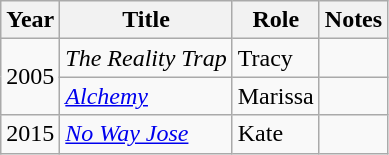<table class="wikitable" border="1">
<tr>
<th>Year</th>
<th>Title</th>
<th>Role</th>
<th>Notes</th>
</tr>
<tr>
<td rowspan="2">2005</td>
<td><em>The Reality Trap</em></td>
<td>Tracy</td>
<td></td>
</tr>
<tr>
<td><em><a href='#'>Alchemy</a></em></td>
<td>Marissa</td>
<td></td>
</tr>
<tr>
<td>2015</td>
<td><em><a href='#'>No Way Jose</a></em></td>
<td>Kate</td>
<td></td>
</tr>
</table>
